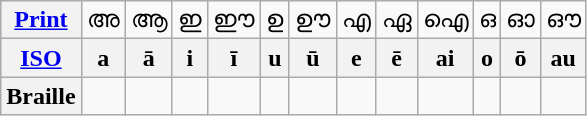<table class="wikitable Unicode" style="text-align:center;">
<tr>
<th><a href='#'>Print</a></th>
<td>അ</td>
<td>ആ</td>
<td>ഇ</td>
<td>ഈ</td>
<td>ഉ</td>
<td>ഊ</td>
<td>എ</td>
<td>ഏ</td>
<td>ഐ</td>
<td>ഒ</td>
<td>ഓ</td>
<td>ഔ</td>
</tr>
<tr>
<th><a href='#'>ISO</a></th>
<th>a</th>
<th>ā</th>
<th>i</th>
<th>ī</th>
<th>u</th>
<th>ū</th>
<th>e</th>
<th>ē</th>
<th>ai</th>
<th>o</th>
<th>ō</th>
<th>au</th>
</tr>
<tr>
<th>Braille</th>
<td></td>
<td></td>
<td></td>
<td></td>
<td></td>
<td></td>
<td></td>
<td></td>
<td></td>
<td></td>
<td></td>
<td></td>
</tr>
</table>
